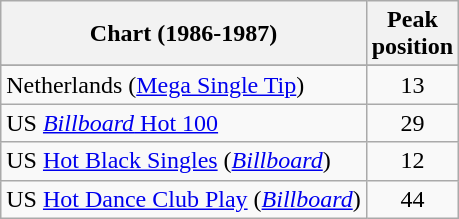<table class="wikitable">
<tr>
<th>Chart (1986-1987)</th>
<th>Peak<br>position</th>
</tr>
<tr>
</tr>
<tr>
<td>Netherlands (<a href='#'>Mega Single Tip</a>)</td>
<td align=center>13</td>
</tr>
<tr>
<td>US <a href='#'><em>Billboard</em> Hot 100</a></td>
<td align="center">29</td>
</tr>
<tr>
<td>US <a href='#'>Hot Black Singles</a> (<em><a href='#'>Billboard</a></em>)</td>
<td align="center">12</td>
</tr>
<tr>
<td>US <a href='#'>Hot Dance Club Play</a> (<em><a href='#'>Billboard</a></em>)</td>
<td align="center">44</td>
</tr>
</table>
